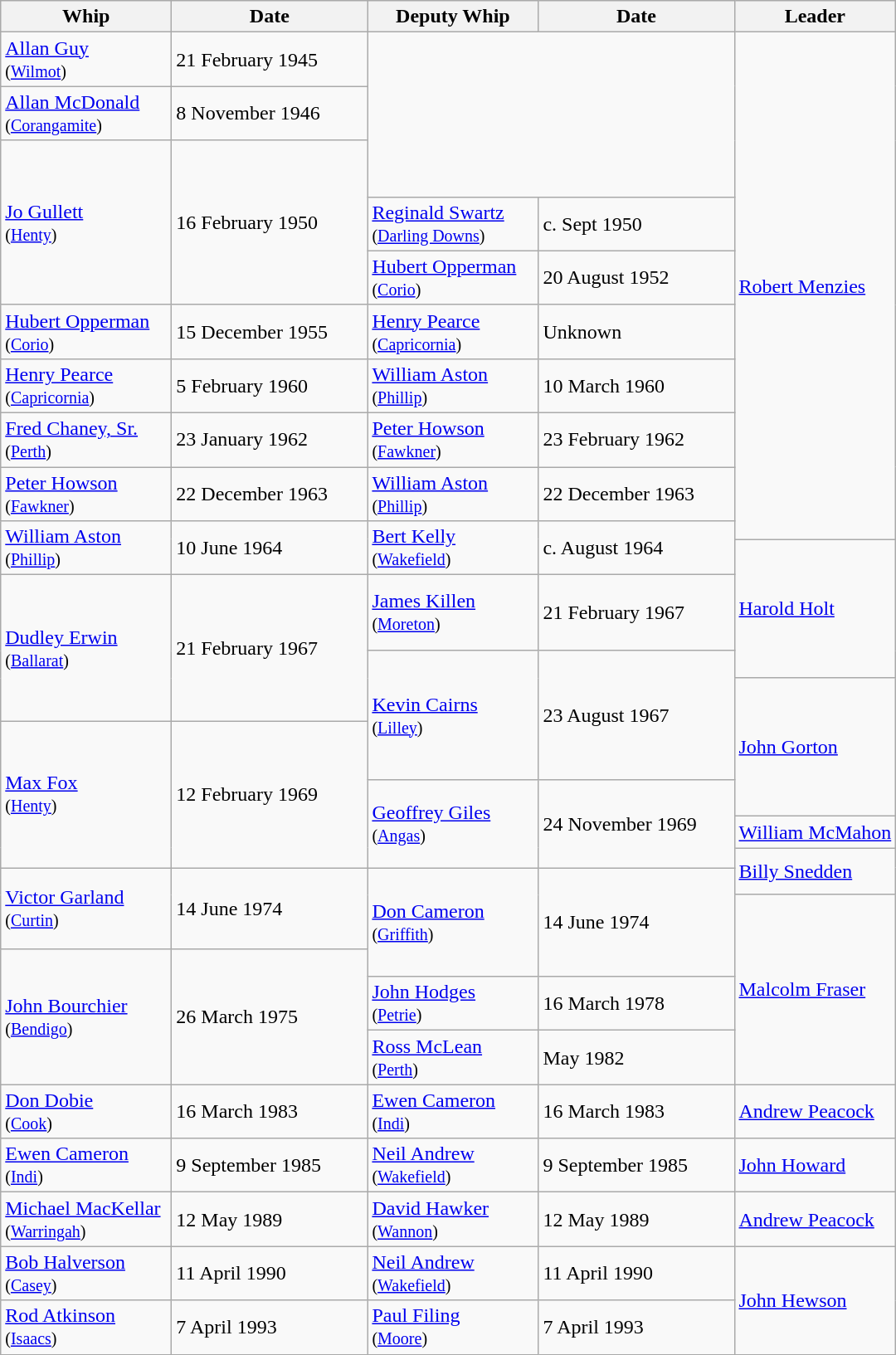<table class="wikitable">
<tr>
<th width=130px>Whip</th>
<th width=150px>Date</th>
<th width=130px>Deputy Whip</th>
<th width=150px>Date</th>
<th>Leader</th>
</tr>
<tr>
<td><a href='#'>Allan Guy</a><br><small>(<a href='#'>Wilmot</a>)</small></td>
<td>21 February 1945</td>
<td rowspan=3 colspan=2 height=110px></td>
<td rowspan=10 height=400px><a href='#'>Robert Menzies</a></td>
</tr>
<tr>
<td><a href='#'>Allan McDonald</a><br><small>(<a href='#'>Corangamite</a>)</small></td>
<td>8 November 1946</td>
</tr>
<tr>
<td rowspan=3 height=110px><a href='#'>Jo Gullett</a><br><small>(<a href='#'>Henty</a>)</small></td>
<td rowspan=3>16 February 1950</td>
</tr>
<tr>
<td><a href='#'>Reginald Swartz</a><br><small>(<a href='#'>Darling Downs</a>)</small></td>
<td>c. Sept 1950</td>
</tr>
<tr>
<td><a href='#'>Hubert Opperman</a><br><small>(<a href='#'>Corio</a>)</small></td>
<td>20 August 1952</td>
</tr>
<tr>
<td><a href='#'>Hubert Opperman</a><br><small>(<a href='#'>Corio</a>)</small></td>
<td>15 December 1955</td>
<td><a href='#'>Henry Pearce</a><br><small>(<a href='#'>Capricornia</a>)</small></td>
<td>Unknown</td>
</tr>
<tr>
<td><a href='#'>Henry Pearce</a><br><small>(<a href='#'>Capricornia</a>)</small></td>
<td>5 February 1960</td>
<td><a href='#'>William Aston</a><br><small>(<a href='#'>Phillip</a>)</small></td>
<td>10 March 1960</td>
</tr>
<tr>
<td><a href='#'>Fred Chaney, Sr.</a><br><small>(<a href='#'>Perth</a>)</small></td>
<td>23 January 1962</td>
<td><a href='#'>Peter Howson</a><br><small>(<a href='#'>Fawkner</a>)</small></td>
<td>23 February 1962</td>
</tr>
<tr>
<td><a href='#'>Peter Howson</a><br><small>(<a href='#'>Fawkner</a>)</small></td>
<td>22 December 1963</td>
<td><a href='#'>William Aston</a><br><small>(<a href='#'>Phillip</a>)</small></td>
<td>22 December 1963</td>
</tr>
<tr>
<td rowspan=2><a href='#'>William Aston</a><br><small>(<a href='#'>Phillip</a>)</small></td>
<td rowspan=2>10 June 1964</td>
<td rowspan=2><a href='#'>Bert Kelly</a><br><small>(<a href='#'>Wakefield</a>)</small></td>
<td rowspan=2>c. August 1964</td>
</tr>
<tr>
<td rowspan=3 height=100px><a href='#'>Harold Holt</a></td>
</tr>
<tr>
<td rowspan=3 height=80px><a href='#'>Dudley Erwin</a><br><small>(<a href='#'>Ballarat</a>)</small></td>
<td rowspan=3>21 February 1967</td>
<td><a href='#'>James Killen</a><br><small>(<a href='#'>Moreton</a>)</small></td>
<td>21 February 1967</td>
</tr>
<tr>
<td rowspan=3 height=80px><a href='#'>Kevin Cairns</a><br><small>(<a href='#'>Lilley</a>)</small></td>
<td rowspan=3>23 August 1967</td>
</tr>
<tr>
<td rowspan=3 height=90px><a href='#'>John Gorton</a></td>
</tr>
<tr>
<td rowspan=4 height=110px><a href='#'>Max Fox</a><br><small>(<a href='#'>Henty</a>)</small></td>
<td rowspan=4>12 February 1969</td>
</tr>
<tr>
<td rowspan=3><a href='#'>Geoffrey Giles</a><br><small>(<a href='#'>Angas</a>)</small></td>
<td rowspan=3>24 November 1969</td>
</tr>
<tr>
<td><a href='#'>William McMahon</a></td>
</tr>
<tr>
<td rowspan=2 height=30px><a href='#'>Billy Snedden</a></td>
</tr>
<tr>
<td rowspan=2><a href='#'>Victor Garland</a><br><small>(<a href='#'>Curtin</a>)</small></td>
<td rowspan=2>14 June 1974</td>
<td rowspan=3 height=80px><a href='#'>Don Cameron</a><br><small>(<a href='#'>Griffith</a>)</small></td>
<td rowspan=3>14 June 1974</td>
</tr>
<tr>
<td rowspan=4><a href='#'>Malcolm Fraser</a></td>
</tr>
<tr>
<td rowspan=3><a href='#'>John Bourchier</a><br><small>(<a href='#'>Bendigo</a>)</small></td>
<td rowspan=3>26 March 1975</td>
</tr>
<tr>
<td><a href='#'>John Hodges</a><br><small>(<a href='#'>Petrie</a>)</small></td>
<td>16 March 1978</td>
</tr>
<tr>
<td><a href='#'>Ross McLean</a><br><small>(<a href='#'>Perth</a>)</small></td>
<td>May 1982</td>
</tr>
<tr>
<td><a href='#'>Don Dobie</a><br><small>(<a href='#'>Cook</a>)</small></td>
<td>16 March 1983</td>
<td><a href='#'>Ewen Cameron</a><br><small>(<a href='#'>Indi</a>)</small></td>
<td>16 March 1983</td>
<td><a href='#'>Andrew Peacock</a></td>
</tr>
<tr>
<td><a href='#'>Ewen Cameron</a><br><small>(<a href='#'>Indi</a>)</small></td>
<td>9 September 1985</td>
<td><a href='#'>Neil Andrew</a><br><small>(<a href='#'>Wakefield</a>)</small></td>
<td>9 September 1985</td>
<td><a href='#'>John Howard</a></td>
</tr>
<tr>
<td><a href='#'>Michael MacKellar</a><br><small>(<a href='#'>Warringah</a>)</small></td>
<td>12 May 1989</td>
<td><a href='#'>David Hawker</a><br><small>(<a href='#'>Wannon</a>)</small></td>
<td>12 May 1989</td>
<td><a href='#'>Andrew Peacock</a></td>
</tr>
<tr>
<td><a href='#'>Bob Halverson</a><br><small>(<a href='#'>Casey</a>)</small></td>
<td>11 April 1990</td>
<td><a href='#'>Neil Andrew</a><br><small>(<a href='#'>Wakefield</a>)</small></td>
<td>11 April 1990</td>
<td rowspan=2><a href='#'>John Hewson</a></td>
</tr>
<tr>
<td><a href='#'>Rod Atkinson</a><br><small>(<a href='#'>Isaacs</a>)</small></td>
<td>7 April 1993</td>
<td><a href='#'>Paul Filing</a><br><small>(<a href='#'>Moore</a>)</small></td>
<td>7 April 1993</td>
</tr>
</table>
